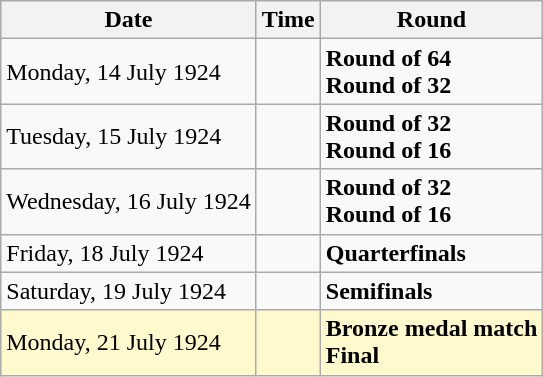<table class="wikitable">
<tr>
<th>Date</th>
<th>Time</th>
<th>Round</th>
</tr>
<tr>
<td>Monday, 14 July 1924</td>
<td></td>
<td><strong>Round of 64</strong><br><strong>Round of 32</strong></td>
</tr>
<tr>
<td>Tuesday, 15 July 1924</td>
<td></td>
<td><strong>Round of 32</strong><br><strong>Round of 16</strong></td>
</tr>
<tr>
<td>Wednesday, 16 July 1924</td>
<td></td>
<td><strong>Round of 32</strong><br><strong>Round of 16</strong></td>
</tr>
<tr>
<td>Friday, 18 July 1924</td>
<td></td>
<td><strong>Quarterfinals</strong></td>
</tr>
<tr>
<td>Saturday, 19 July 1924</td>
<td></td>
<td><strong>Semifinals</strong></td>
</tr>
<tr style=background:lemonchiffon>
<td>Monday, 21 July 1924</td>
<td></td>
<td><strong>Bronze medal match</strong><br><strong>Final</strong></td>
</tr>
</table>
